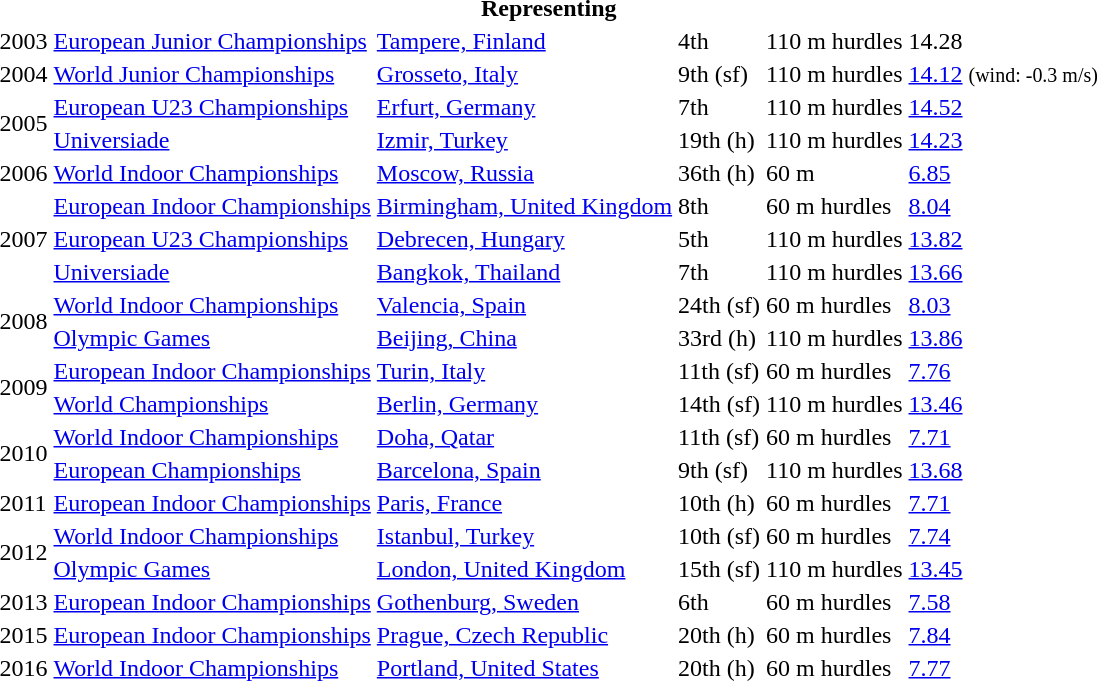<table>
<tr>
<th colspan="6">Representing </th>
</tr>
<tr>
<td>2003</td>
<td><a href='#'>European Junior Championships</a></td>
<td><a href='#'>Tampere, Finland</a></td>
<td>4th</td>
<td>110 m hurdles</td>
<td>14.28</td>
</tr>
<tr>
<td>2004</td>
<td><a href='#'>World Junior Championships</a></td>
<td><a href='#'>Grosseto, Italy</a></td>
<td>9th (sf)</td>
<td>110 m hurdles</td>
<td><a href='#'>14.12</a> <small>(wind: -0.3 m/s)</small></td>
</tr>
<tr>
<td rowspan=2>2005</td>
<td><a href='#'>European U23 Championships</a></td>
<td><a href='#'>Erfurt, Germany</a></td>
<td>7th</td>
<td>110 m hurdles</td>
<td><a href='#'>14.52</a></td>
</tr>
<tr>
<td><a href='#'>Universiade</a></td>
<td><a href='#'>Izmir, Turkey</a></td>
<td>19th (h)</td>
<td>110 m hurdles</td>
<td><a href='#'>14.23</a></td>
</tr>
<tr>
<td>2006</td>
<td><a href='#'>World Indoor Championships</a></td>
<td><a href='#'>Moscow, Russia</a></td>
<td>36th (h)</td>
<td>60 m</td>
<td><a href='#'>6.85</a></td>
</tr>
<tr>
<td rowspan=3>2007</td>
<td><a href='#'>European Indoor Championships</a></td>
<td><a href='#'>Birmingham, United Kingdom</a></td>
<td>8th</td>
<td>60 m hurdles</td>
<td><a href='#'>8.04</a></td>
</tr>
<tr>
<td><a href='#'>European U23 Championships</a></td>
<td><a href='#'>Debrecen, Hungary</a></td>
<td>5th</td>
<td>110 m hurdles</td>
<td><a href='#'>13.82</a></td>
</tr>
<tr>
<td><a href='#'>Universiade</a></td>
<td><a href='#'>Bangkok, Thailand</a></td>
<td>7th</td>
<td>110 m hurdles</td>
<td><a href='#'>13.66</a></td>
</tr>
<tr>
<td rowspan=2>2008</td>
<td><a href='#'>World Indoor Championships</a></td>
<td><a href='#'>Valencia, Spain</a></td>
<td>24th (sf)</td>
<td>60 m hurdles</td>
<td><a href='#'>8.03</a></td>
</tr>
<tr>
<td><a href='#'>Olympic Games</a></td>
<td><a href='#'>Beijing, China</a></td>
<td>33rd (h)</td>
<td>110 m hurdles</td>
<td><a href='#'>13.86</a></td>
</tr>
<tr>
<td rowspan=2>2009</td>
<td><a href='#'>European Indoor Championships</a></td>
<td><a href='#'>Turin, Italy</a></td>
<td>11th (sf)</td>
<td>60 m hurdles</td>
<td><a href='#'>7.76</a></td>
</tr>
<tr>
<td><a href='#'>World Championships</a></td>
<td><a href='#'>Berlin, Germany</a></td>
<td>14th (sf)</td>
<td>110 m hurdles</td>
<td><a href='#'>13.46</a></td>
</tr>
<tr>
<td rowspan=2>2010</td>
<td><a href='#'>World Indoor Championships</a></td>
<td><a href='#'>Doha, Qatar</a></td>
<td>11th (sf)</td>
<td>60 m hurdles</td>
<td><a href='#'>7.71</a></td>
</tr>
<tr>
<td><a href='#'>European Championships</a></td>
<td><a href='#'>Barcelona, Spain</a></td>
<td>9th (sf)</td>
<td>110 m hurdles</td>
<td><a href='#'>13.68</a></td>
</tr>
<tr>
<td>2011</td>
<td><a href='#'>European Indoor Championships</a></td>
<td><a href='#'>Paris, France</a></td>
<td>10th (h)</td>
<td>60 m hurdles</td>
<td><a href='#'>7.71</a></td>
</tr>
<tr>
<td rowspan=2>2012</td>
<td><a href='#'>World Indoor Championships</a></td>
<td><a href='#'>Istanbul, Turkey</a></td>
<td>10th (sf)</td>
<td>60 m hurdles</td>
<td><a href='#'>7.74</a></td>
</tr>
<tr>
<td><a href='#'>Olympic Games</a></td>
<td><a href='#'>London, United Kingdom</a></td>
<td>15th (sf)</td>
<td>110 m hurdles</td>
<td><a href='#'>13.45</a></td>
</tr>
<tr>
<td>2013</td>
<td><a href='#'>European Indoor Championships</a></td>
<td><a href='#'>Gothenburg, Sweden</a></td>
<td>6th</td>
<td>60 m hurdles</td>
<td><a href='#'>7.58</a></td>
</tr>
<tr>
<td>2015</td>
<td><a href='#'>European Indoor Championships</a></td>
<td><a href='#'>Prague, Czech Republic</a></td>
<td>20th (h)</td>
<td>60 m hurdles</td>
<td><a href='#'>7.84</a></td>
</tr>
<tr>
<td>2016</td>
<td><a href='#'>World Indoor Championships</a></td>
<td><a href='#'>Portland, United States</a></td>
<td>20th (h)</td>
<td>60 m hurdles</td>
<td><a href='#'>7.77</a></td>
</tr>
</table>
